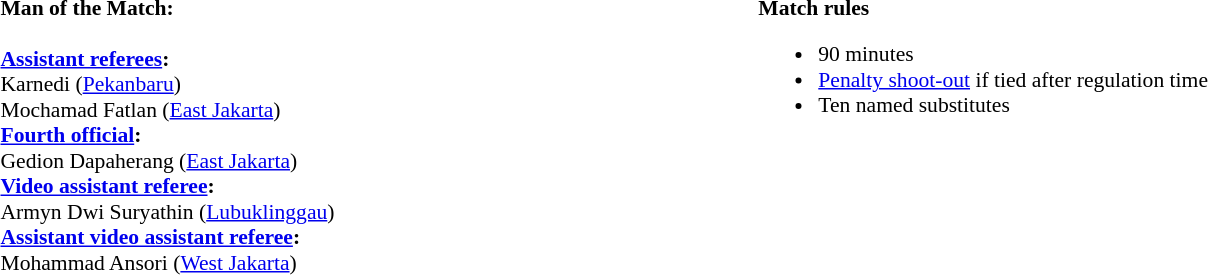<table style="width:100%; font-size:90%;">
<tr>
<td><br><strong>Man of the Match:</strong>
<br><br><strong><a href='#'>Assistant referees</a>:</strong>
<br> Karnedi (<a href='#'>Pekanbaru</a>)
<br> Mochamad Fatlan (<a href='#'>East Jakarta</a>)
<br><strong><a href='#'>Fourth official</a>:</strong>
<br> Gedion Dapaherang (<a href='#'>East Jakarta</a>)
<br><strong><a href='#'>Video assistant referee</a>:</strong>
<br> Armyn Dwi Suryathin (<a href='#'>Lubuklinggau</a>)
<br><strong><a href='#'>Assistant video assistant referee</a>:</strong>
<br> Mohammad Ansori (<a href='#'>West Jakarta</a>)</td>
<td style="width:60%; vertical-align:top;"><br><strong>Match rules</strong><ul><li>90 minutes</li><li><a href='#'>Penalty shoot-out</a> if tied after regulation time</li><li>Ten named substitutes</li></ul></td>
</tr>
</table>
